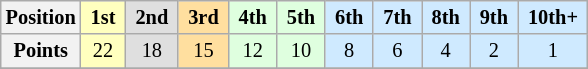<table class="wikitable" style="font-size:85%; text-align:center">
<tr>
<th>Position</th>
<td style="background:#FFFFBF;"> <strong>1st</strong> </td>
<td style="background:#DFDFDF;"> <strong>2nd</strong> </td>
<td style="background:#FFDF9F;"> <strong>3rd</strong> </td>
<td style="background:#DFFFDF;"> <strong>4th</strong> </td>
<td style="background:#DFFFDF;"> <strong>5th</strong> </td>
<td style="background:#CFEAFF;"> <strong>6th</strong> </td>
<td style="background:#CFEAFF;"> <strong>7th</strong> </td>
<td style="background:#CFEAFF;"> <strong>8th</strong> </td>
<td style="background:#CFEAFF;"> <strong>9th</strong> </td>
<td style="background:#CFEAFF;"> <strong>10th+</strong> </td>
</tr>
<tr>
<th>Points</th>
<td style="background:#FFFFBF;">22</td>
<td style="background:#DFDFDF;">18</td>
<td style="background:#FFDF9F;">15</td>
<td style="background:#DFFFDF;">12</td>
<td style="background:#DFFFDF;">10</td>
<td style="background:#CFEAFF;">8</td>
<td style="background:#CFEAFF;">6</td>
<td style="background:#CFEAFF;">4</td>
<td style="background:#CFEAFF;">2</td>
<td style="background:#CFEAFF;">1</td>
</tr>
<tr>
</tr>
</table>
